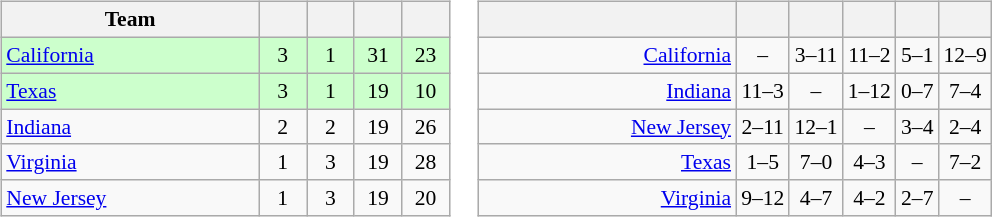<table>
<tr>
<td><br><table class="wikitable" style="text-align: center; font-size: 90%;">
<tr>
<th width=165>Team</th>
<th width=25></th>
<th width=25></th>
<th width=25></th>
<th width=25></th>
</tr>
<tr bgcolor="#ccffcc">
<td align="left"> <a href='#'>California</a></td>
<td>3</td>
<td>1</td>
<td>31</td>
<td>23</td>
</tr>
<tr bgcolor="#ccffcc">
<td align="left"> <a href='#'>Texas</a></td>
<td>3</td>
<td>1</td>
<td>19</td>
<td>10</td>
</tr>
<tr>
<td align="left"> <a href='#'>Indiana</a></td>
<td>2</td>
<td>2</td>
<td>19</td>
<td>26</td>
</tr>
<tr>
<td align="left"> <a href='#'>Virginia</a></td>
<td>1</td>
<td>3</td>
<td>19</td>
<td>28</td>
</tr>
<tr>
<td align="left"> <a href='#'>New Jersey</a></td>
<td>1</td>
<td>3</td>
<td>19</td>
<td>20</td>
</tr>
</table>
</td>
<td><br><table class="wikitable" style="text-align:center; font-size:90%;">
<tr>
<th width=165> </th>
<th></th>
<th></th>
<th></th>
<th></th>
<th></th>
</tr>
<tr>
<td style="text-align:right;"><a href='#'>California</a> </td>
<td>–</td>
<td>3–11</td>
<td>11–2</td>
<td>5–1</td>
<td>12–9</td>
</tr>
<tr>
<td style="text-align:right;"><a href='#'>Indiana</a> </td>
<td>11–3</td>
<td>–</td>
<td>1–12</td>
<td>0–7</td>
<td>7–4</td>
</tr>
<tr>
<td style="text-align:right;"><a href='#'>New Jersey</a> </td>
<td>2–11</td>
<td>12–1</td>
<td>–</td>
<td>3–4</td>
<td>2–4</td>
</tr>
<tr>
<td style="text-align:right;"><a href='#'>Texas</a> </td>
<td>1–5</td>
<td>7–0</td>
<td>4–3</td>
<td>–</td>
<td>7–2</td>
</tr>
<tr>
<td style="text-align:right;"><a href='#'>Virginia</a> </td>
<td>9–12</td>
<td>4–7</td>
<td>4–2</td>
<td>2–7</td>
<td>–</td>
</tr>
</table>
</td>
</tr>
</table>
